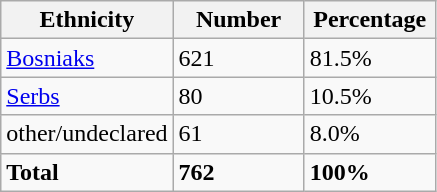<table class="wikitable">
<tr>
<th width="100px">Ethnicity</th>
<th width="80px">Number</th>
<th width="80px">Percentage</th>
</tr>
<tr>
<td><a href='#'>Bosniaks</a></td>
<td>621</td>
<td>81.5%</td>
</tr>
<tr>
<td><a href='#'>Serbs</a></td>
<td>80</td>
<td>10.5%</td>
</tr>
<tr>
<td>other/undeclared</td>
<td>61</td>
<td>8.0%</td>
</tr>
<tr>
<td><strong>Total</strong></td>
<td><strong>762</strong></td>
<td><strong>100%</strong></td>
</tr>
</table>
